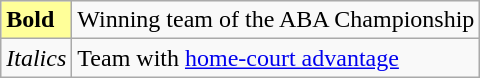<table class="wikitable">
<tr>
<td bgcolor=#FFFF99><strong>Bold</strong></td>
<td>Winning team of the ABA Championship</td>
</tr>
<tr>
<td><em>Italics</em></td>
<td>Team with <a href='#'>home-court advantage</a></td>
</tr>
</table>
